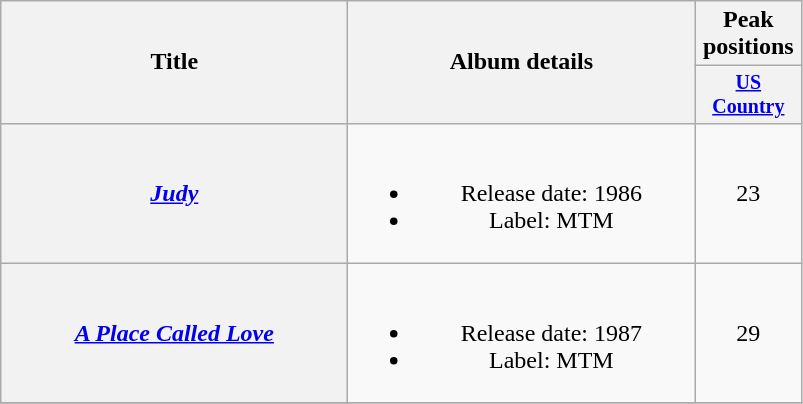<table class="wikitable plainrowheaders" style="text-align:center;">
<tr>
<th rowspan="2" style="width:14em;">Title</th>
<th rowspan="2" style="width:14em;">Album details</th>
<th colspan="1">Peak positions</th>
</tr>
<tr style="font-size:smaller;">
<th width="65"><a href='#'>US Country</a></th>
</tr>
<tr>
<th scope="row"><em><a href='#'>Judy</a></em></th>
<td><br><ul><li>Release date: 1986</li><li>Label: MTM</li></ul></td>
<td>23</td>
</tr>
<tr>
<th scope="row"><em><a href='#'>A Place Called Love</a></em></th>
<td><br><ul><li>Release date: 1987</li><li>Label: MTM</li></ul></td>
<td>29</td>
</tr>
<tr>
</tr>
</table>
